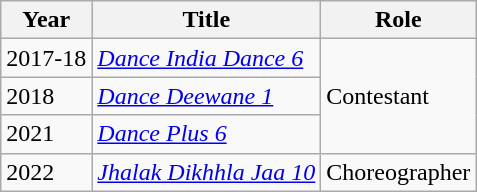<table class="wikitable">
<tr>
<th>Year</th>
<th>Title</th>
<th>Role</th>
</tr>
<tr>
<td>2017-18</td>
<td><em><a href='#'>Dance India Dance 6</a></em></td>
<td rowspan="3">Contestant</td>
</tr>
<tr>
<td>2018</td>
<td><em><a href='#'>Dance Deewane 1</a></em></td>
</tr>
<tr>
<td>2021</td>
<td><em><a href='#'>Dance Plus 6</a></em></td>
</tr>
<tr>
<td>2022</td>
<td><em><a href='#'>Jhalak Dikhhla Jaa 10</a></em></td>
<td>Choreographer</td>
</tr>
</table>
